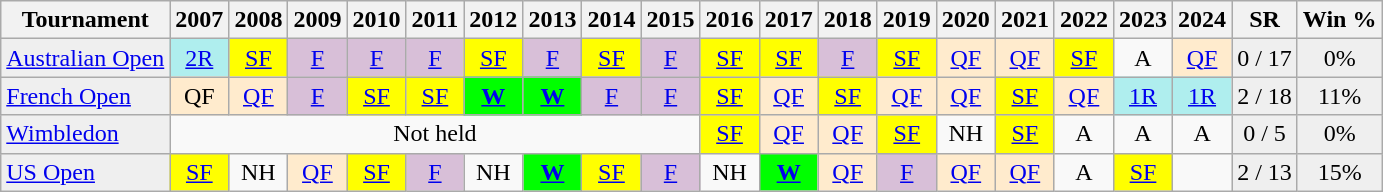<table class=wikitable style=text-align:center;font-size:100%>
<tr>
<th>Tournament</th>
<th>2007</th>
<th>2008</th>
<th>2009</th>
<th>2010</th>
<th>2011</th>
<th>2012</th>
<th>2013</th>
<th>2014</th>
<th>2015</th>
<th>2016</th>
<th>2017</th>
<th>2018</th>
<th>2019</th>
<th>2020</th>
<th>2021</th>
<th>2022</th>
<th>2023</th>
<th>2024</th>
<th>SR</th>
<th>Win %</th>
</tr>
<tr>
<td style="text-align:left; background:#efefef;"><a href='#'>Australian Open</a></td>
<td style="background:#afeeee;"><a href='#'>2R</a></td>
<td style="background:yellow;"><a href='#'>SF</a></td>
<td style="background:thistle;"><a href='#'>F</a></td>
<td style="background:thistle;"><a href='#'>F</a></td>
<td style="background:thistle;"><a href='#'>F</a></td>
<td style="background:yellow;"><a href='#'>SF</a></td>
<td style="background:thistle;"><a href='#'>F</a></td>
<td style="background:yellow;"><a href='#'>SF</a></td>
<td style="background:thistle;"><a href='#'>F</a></td>
<td style="background:yellow;"><a href='#'>SF</a></td>
<td style="background:yellow;"><a href='#'>SF</a></td>
<td style="background:thistle;"><a href='#'>F</a></td>
<td style="background:yellow;"><a href='#'>SF</a></td>
<td style="background:#ffebcd;"><a href='#'>QF</a></td>
<td style="background:#ffebcd;"><a href='#'>QF</a></td>
<td style="background:yellow;"><a href='#'>SF</a></td>
<td>A</td>
<td style="background:#ffebcd;"><a href='#'>QF</a></td>
<td style="background:#efefef;">0 / 17</td>
<td style="background:#efefef;">0%</td>
</tr>
<tr>
<td style="text-align:left; background:#efefef;"><a href='#'>French Open</a></td>
<td style="background:#ffebcd;">QF</td>
<td style="background:#ffebcd;"><a href='#'>QF</a></td>
<td style="background:thistle;"><a href='#'>F</a></td>
<td style="background:yellow;"><a href='#'>SF</a></td>
<td style="background:yellow;"><a href='#'>SF</a></td>
<td style="background:lime;"><strong><a href='#'>W</a></strong></td>
<td style="background:lime;"><strong><a href='#'>W</a></strong></td>
<td style="background:thistle;"><a href='#'>F</a></td>
<td style="background:thistle;"><a href='#'>F</a></td>
<td style="background:yellow;"><a href='#'>SF</a></td>
<td style="background:#ffebcd;"><a href='#'>QF</a></td>
<td style="background:yellow;"><a href='#'>SF</a></td>
<td style="background:#ffebcd;"><a href='#'>QF</a></td>
<td style="background:#ffebcd;"><a href='#'>QF</a></td>
<td style="background:yellow;"><a href='#'>SF</a></td>
<td style="background:#ffebcd;"><a href='#'>QF</a></td>
<td style="background:#afeeee;" align="center"><a href='#'>1R</a></td>
<td style="background:#afeeee;" align="center"><a href='#'>1R</a></td>
<td style="background:#efefef;">2 / 18</td>
<td style="background:#efefef;">11%</td>
</tr>
<tr>
<td style="text-align:left; background:#efefef;"><a href='#'>Wimbledon</a></td>
<td colspan="9">Not held</td>
<td style="background:yellow;"><a href='#'>SF</a></td>
<td style="background:#ffebcd;"><a href='#'>QF</a></td>
<td style="background:#ffebcd;"><a href='#'>QF</a></td>
<td style="background:yellow;"><a href='#'>SF</a></td>
<td>NH</td>
<td style="background:yellow;"><a href='#'>SF</a></td>
<td>A</td>
<td>A</td>
<td>A</td>
<td style="background:#efefef;">0 / 5</td>
<td style="background:#efefef;">0%</td>
</tr>
<tr>
<td style="text-align:left; background:#efefef;"><a href='#'>US Open</a></td>
<td style="background:yellow;"><a href='#'>SF</a></td>
<td>NH</td>
<td style="background:#ffebcd;"><a href='#'>QF</a></td>
<td style="background:yellow;"><a href='#'>SF</a></td>
<td style="background:thistle;"><a href='#'>F</a></td>
<td>NH</td>
<td style="background:lime;"><strong><a href='#'>W</a></strong></td>
<td style="background:yellow;"><a href='#'>SF</a></td>
<td style="background:thistle;"><a href='#'>F</a></td>
<td>NH</td>
<td style="background:lime;"><strong><a href='#'>W</a></strong></td>
<td style="background:#ffebcd;"><a href='#'>QF</a></td>
<td style="background:thistle;"><a href='#'>F</a></td>
<td style="background:#ffebcd;"><a href='#'>QF</a></td>
<td style="background:#ffebcd;"><a href='#'>QF</a></td>
<td>A</td>
<td style="background:yellow;"><a href='#'>SF</a></td>
<td></td>
<td style="background:#efefef;">2 / 13</td>
<td style="background:#efefef;">15%</td>
</tr>
</table>
